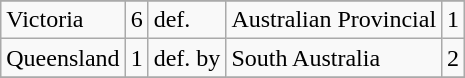<table class="wikitable">
<tr>
</tr>
<tr>
<td>Victoria</td>
<td>6</td>
<td>def.</td>
<td>Australian Provincial</td>
<td>1</td>
</tr>
<tr>
<td>Queensland</td>
<td>1</td>
<td>def. by</td>
<td>South Australia</td>
<td>2</td>
</tr>
<tr>
</tr>
</table>
